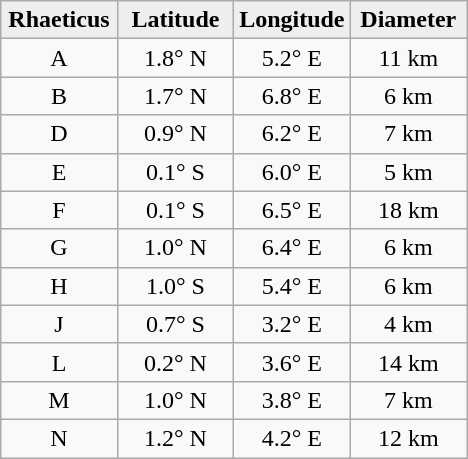<table class="wikitable">
<tr>
<th width="25%" style="background:#eeeeee;">Rhaeticus</th>
<th width="25%" style="background:#eeeeee;">Latitude</th>
<th width="25%" style="background:#eeeeee;">Longitude</th>
<th width="25%" style="background:#eeeeee;">Diameter</th>
</tr>
<tr>
<td align="center">A</td>
<td align="center">1.8° N</td>
<td align="center">5.2° E</td>
<td align="center">11 km</td>
</tr>
<tr>
<td align="center">B</td>
<td align="center">1.7° N</td>
<td align="center">6.8° E</td>
<td align="center">6 km</td>
</tr>
<tr>
<td align="center">D</td>
<td align="center">0.9° N</td>
<td align="center">6.2° E</td>
<td align="center">7 km</td>
</tr>
<tr>
<td align="center">E</td>
<td align="center">0.1° S</td>
<td align="center">6.0° E</td>
<td align="center">5 km</td>
</tr>
<tr>
<td align="center">F</td>
<td align="center">0.1° S</td>
<td align="center">6.5° E</td>
<td align="center">18 km</td>
</tr>
<tr>
<td align="center">G</td>
<td align="center">1.0° N</td>
<td align="center">6.4° E</td>
<td align="center">6 km</td>
</tr>
<tr>
<td align="center">H</td>
<td align="center">1.0° S</td>
<td align="center">5.4° E</td>
<td align="center">6 km</td>
</tr>
<tr>
<td align="center">J</td>
<td align="center">0.7° S</td>
<td align="center">3.2° E</td>
<td align="center">4 km</td>
</tr>
<tr>
<td align="center">L</td>
<td align="center">0.2° N</td>
<td align="center">3.6° E</td>
<td align="center">14 km</td>
</tr>
<tr>
<td align="center">M</td>
<td align="center">1.0° N</td>
<td align="center">3.8° E</td>
<td align="center">7 km</td>
</tr>
<tr>
<td align="center">N</td>
<td align="center">1.2° N</td>
<td align="center">4.2° E</td>
<td align="center">12 km</td>
</tr>
</table>
